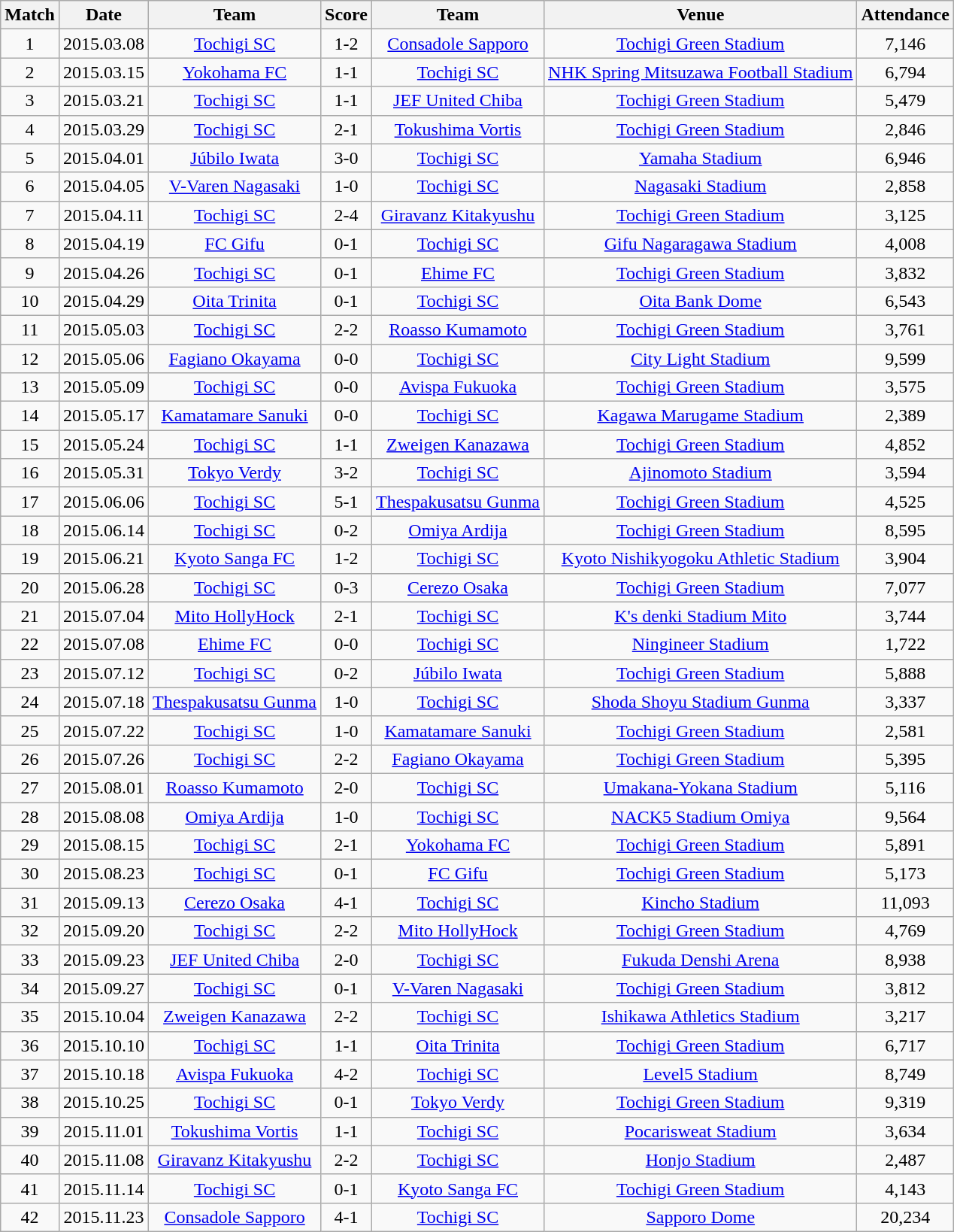<table class="wikitable" style="text-align:center;">
<tr>
<th>Match</th>
<th>Date</th>
<th>Team</th>
<th>Score</th>
<th>Team</th>
<th>Venue</th>
<th>Attendance</th>
</tr>
<tr>
<td>1</td>
<td>2015.03.08</td>
<td><a href='#'>Tochigi SC</a></td>
<td>1-2</td>
<td><a href='#'>Consadole Sapporo</a></td>
<td><a href='#'>Tochigi Green Stadium</a></td>
<td>7,146</td>
</tr>
<tr>
<td>2</td>
<td>2015.03.15</td>
<td><a href='#'>Yokohama FC</a></td>
<td>1-1</td>
<td><a href='#'>Tochigi SC</a></td>
<td><a href='#'>NHK Spring Mitsuzawa Football Stadium</a></td>
<td>6,794</td>
</tr>
<tr>
<td>3</td>
<td>2015.03.21</td>
<td><a href='#'>Tochigi SC</a></td>
<td>1-1</td>
<td><a href='#'>JEF United Chiba</a></td>
<td><a href='#'>Tochigi Green Stadium</a></td>
<td>5,479</td>
</tr>
<tr>
<td>4</td>
<td>2015.03.29</td>
<td><a href='#'>Tochigi SC</a></td>
<td>2-1</td>
<td><a href='#'>Tokushima Vortis</a></td>
<td><a href='#'>Tochigi Green Stadium</a></td>
<td>2,846</td>
</tr>
<tr>
<td>5</td>
<td>2015.04.01</td>
<td><a href='#'>Júbilo Iwata</a></td>
<td>3-0</td>
<td><a href='#'>Tochigi SC</a></td>
<td><a href='#'>Yamaha Stadium</a></td>
<td>6,946</td>
</tr>
<tr>
<td>6</td>
<td>2015.04.05</td>
<td><a href='#'>V-Varen Nagasaki</a></td>
<td>1-0</td>
<td><a href='#'>Tochigi SC</a></td>
<td><a href='#'>Nagasaki Stadium</a></td>
<td>2,858</td>
</tr>
<tr>
<td>7</td>
<td>2015.04.11</td>
<td><a href='#'>Tochigi SC</a></td>
<td>2-4</td>
<td><a href='#'>Giravanz Kitakyushu</a></td>
<td><a href='#'>Tochigi Green Stadium</a></td>
<td>3,125</td>
</tr>
<tr>
<td>8</td>
<td>2015.04.19</td>
<td><a href='#'>FC Gifu</a></td>
<td>0-1</td>
<td><a href='#'>Tochigi SC</a></td>
<td><a href='#'>Gifu Nagaragawa Stadium</a></td>
<td>4,008</td>
</tr>
<tr>
<td>9</td>
<td>2015.04.26</td>
<td><a href='#'>Tochigi SC</a></td>
<td>0-1</td>
<td><a href='#'>Ehime FC</a></td>
<td><a href='#'>Tochigi Green Stadium</a></td>
<td>3,832</td>
</tr>
<tr>
<td>10</td>
<td>2015.04.29</td>
<td><a href='#'>Oita Trinita</a></td>
<td>0-1</td>
<td><a href='#'>Tochigi SC</a></td>
<td><a href='#'>Oita Bank Dome</a></td>
<td>6,543</td>
</tr>
<tr>
<td>11</td>
<td>2015.05.03</td>
<td><a href='#'>Tochigi SC</a></td>
<td>2-2</td>
<td><a href='#'>Roasso Kumamoto</a></td>
<td><a href='#'>Tochigi Green Stadium</a></td>
<td>3,761</td>
</tr>
<tr>
<td>12</td>
<td>2015.05.06</td>
<td><a href='#'>Fagiano Okayama</a></td>
<td>0-0</td>
<td><a href='#'>Tochigi SC</a></td>
<td><a href='#'>City Light Stadium</a></td>
<td>9,599</td>
</tr>
<tr>
<td>13</td>
<td>2015.05.09</td>
<td><a href='#'>Tochigi SC</a></td>
<td>0-0</td>
<td><a href='#'>Avispa Fukuoka</a></td>
<td><a href='#'>Tochigi Green Stadium</a></td>
<td>3,575</td>
</tr>
<tr>
<td>14</td>
<td>2015.05.17</td>
<td><a href='#'>Kamatamare Sanuki</a></td>
<td>0-0</td>
<td><a href='#'>Tochigi SC</a></td>
<td><a href='#'>Kagawa Marugame Stadium</a></td>
<td>2,389</td>
</tr>
<tr>
<td>15</td>
<td>2015.05.24</td>
<td><a href='#'>Tochigi SC</a></td>
<td>1-1</td>
<td><a href='#'>Zweigen Kanazawa</a></td>
<td><a href='#'>Tochigi Green Stadium</a></td>
<td>4,852</td>
</tr>
<tr>
<td>16</td>
<td>2015.05.31</td>
<td><a href='#'>Tokyo Verdy</a></td>
<td>3-2</td>
<td><a href='#'>Tochigi SC</a></td>
<td><a href='#'>Ajinomoto Stadium</a></td>
<td>3,594</td>
</tr>
<tr>
<td>17</td>
<td>2015.06.06</td>
<td><a href='#'>Tochigi SC</a></td>
<td>5-1</td>
<td><a href='#'>Thespakusatsu Gunma</a></td>
<td><a href='#'>Tochigi Green Stadium</a></td>
<td>4,525</td>
</tr>
<tr>
<td>18</td>
<td>2015.06.14</td>
<td><a href='#'>Tochigi SC</a></td>
<td>0-2</td>
<td><a href='#'>Omiya Ardija</a></td>
<td><a href='#'>Tochigi Green Stadium</a></td>
<td>8,595</td>
</tr>
<tr>
<td>19</td>
<td>2015.06.21</td>
<td><a href='#'>Kyoto Sanga FC</a></td>
<td>1-2</td>
<td><a href='#'>Tochigi SC</a></td>
<td><a href='#'>Kyoto Nishikyogoku Athletic Stadium</a></td>
<td>3,904</td>
</tr>
<tr>
<td>20</td>
<td>2015.06.28</td>
<td><a href='#'>Tochigi SC</a></td>
<td>0-3</td>
<td><a href='#'>Cerezo Osaka</a></td>
<td><a href='#'>Tochigi Green Stadium</a></td>
<td>7,077</td>
</tr>
<tr>
<td>21</td>
<td>2015.07.04</td>
<td><a href='#'>Mito HollyHock</a></td>
<td>2-1</td>
<td><a href='#'>Tochigi SC</a></td>
<td><a href='#'>K's denki Stadium Mito</a></td>
<td>3,744</td>
</tr>
<tr>
<td>22</td>
<td>2015.07.08</td>
<td><a href='#'>Ehime FC</a></td>
<td>0-0</td>
<td><a href='#'>Tochigi SC</a></td>
<td><a href='#'>Ningineer Stadium</a></td>
<td>1,722</td>
</tr>
<tr>
<td>23</td>
<td>2015.07.12</td>
<td><a href='#'>Tochigi SC</a></td>
<td>0-2</td>
<td><a href='#'>Júbilo Iwata</a></td>
<td><a href='#'>Tochigi Green Stadium</a></td>
<td>5,888</td>
</tr>
<tr>
<td>24</td>
<td>2015.07.18</td>
<td><a href='#'>Thespakusatsu Gunma</a></td>
<td>1-0</td>
<td><a href='#'>Tochigi SC</a></td>
<td><a href='#'>Shoda Shoyu Stadium Gunma</a></td>
<td>3,337</td>
</tr>
<tr>
<td>25</td>
<td>2015.07.22</td>
<td><a href='#'>Tochigi SC</a></td>
<td>1-0</td>
<td><a href='#'>Kamatamare Sanuki</a></td>
<td><a href='#'>Tochigi Green Stadium</a></td>
<td>2,581</td>
</tr>
<tr>
<td>26</td>
<td>2015.07.26</td>
<td><a href='#'>Tochigi SC</a></td>
<td>2-2</td>
<td><a href='#'>Fagiano Okayama</a></td>
<td><a href='#'>Tochigi Green Stadium</a></td>
<td>5,395</td>
</tr>
<tr>
<td>27</td>
<td>2015.08.01</td>
<td><a href='#'>Roasso Kumamoto</a></td>
<td>2-0</td>
<td><a href='#'>Tochigi SC</a></td>
<td><a href='#'>Umakana-Yokana Stadium</a></td>
<td>5,116</td>
</tr>
<tr>
<td>28</td>
<td>2015.08.08</td>
<td><a href='#'>Omiya Ardija</a></td>
<td>1-0</td>
<td><a href='#'>Tochigi SC</a></td>
<td><a href='#'>NACK5 Stadium Omiya</a></td>
<td>9,564</td>
</tr>
<tr>
<td>29</td>
<td>2015.08.15</td>
<td><a href='#'>Tochigi SC</a></td>
<td>2-1</td>
<td><a href='#'>Yokohama FC</a></td>
<td><a href='#'>Tochigi Green Stadium</a></td>
<td>5,891</td>
</tr>
<tr>
<td>30</td>
<td>2015.08.23</td>
<td><a href='#'>Tochigi SC</a></td>
<td>0-1</td>
<td><a href='#'>FC Gifu</a></td>
<td><a href='#'>Tochigi Green Stadium</a></td>
<td>5,173</td>
</tr>
<tr>
<td>31</td>
<td>2015.09.13</td>
<td><a href='#'>Cerezo Osaka</a></td>
<td>4-1</td>
<td><a href='#'>Tochigi SC</a></td>
<td><a href='#'>Kincho Stadium</a></td>
<td>11,093</td>
</tr>
<tr>
<td>32</td>
<td>2015.09.20</td>
<td><a href='#'>Tochigi SC</a></td>
<td>2-2</td>
<td><a href='#'>Mito HollyHock</a></td>
<td><a href='#'>Tochigi Green Stadium</a></td>
<td>4,769</td>
</tr>
<tr>
<td>33</td>
<td>2015.09.23</td>
<td><a href='#'>JEF United Chiba</a></td>
<td>2-0</td>
<td><a href='#'>Tochigi SC</a></td>
<td><a href='#'>Fukuda Denshi Arena</a></td>
<td>8,938</td>
</tr>
<tr>
<td>34</td>
<td>2015.09.27</td>
<td><a href='#'>Tochigi SC</a></td>
<td>0-1</td>
<td><a href='#'>V-Varen Nagasaki</a></td>
<td><a href='#'>Tochigi Green Stadium</a></td>
<td>3,812</td>
</tr>
<tr>
<td>35</td>
<td>2015.10.04</td>
<td><a href='#'>Zweigen Kanazawa</a></td>
<td>2-2</td>
<td><a href='#'>Tochigi SC</a></td>
<td><a href='#'>Ishikawa Athletics Stadium</a></td>
<td>3,217</td>
</tr>
<tr>
<td>36</td>
<td>2015.10.10</td>
<td><a href='#'>Tochigi SC</a></td>
<td>1-1</td>
<td><a href='#'>Oita Trinita</a></td>
<td><a href='#'>Tochigi Green Stadium</a></td>
<td>6,717</td>
</tr>
<tr>
<td>37</td>
<td>2015.10.18</td>
<td><a href='#'>Avispa Fukuoka</a></td>
<td>4-2</td>
<td><a href='#'>Tochigi SC</a></td>
<td><a href='#'>Level5 Stadium</a></td>
<td>8,749</td>
</tr>
<tr>
<td>38</td>
<td>2015.10.25</td>
<td><a href='#'>Tochigi SC</a></td>
<td>0-1</td>
<td><a href='#'>Tokyo Verdy</a></td>
<td><a href='#'>Tochigi Green Stadium</a></td>
<td>9,319</td>
</tr>
<tr>
<td>39</td>
<td>2015.11.01</td>
<td><a href='#'>Tokushima Vortis</a></td>
<td>1-1</td>
<td><a href='#'>Tochigi SC</a></td>
<td><a href='#'>Pocarisweat Stadium</a></td>
<td>3,634</td>
</tr>
<tr>
<td>40</td>
<td>2015.11.08</td>
<td><a href='#'>Giravanz Kitakyushu</a></td>
<td>2-2</td>
<td><a href='#'>Tochigi SC</a></td>
<td><a href='#'>Honjo Stadium</a></td>
<td>2,487</td>
</tr>
<tr>
<td>41</td>
<td>2015.11.14</td>
<td><a href='#'>Tochigi SC</a></td>
<td>0-1</td>
<td><a href='#'>Kyoto Sanga FC</a></td>
<td><a href='#'>Tochigi Green Stadium</a></td>
<td>4,143</td>
</tr>
<tr>
<td>42</td>
<td>2015.11.23</td>
<td><a href='#'>Consadole Sapporo</a></td>
<td>4-1</td>
<td><a href='#'>Tochigi SC</a></td>
<td><a href='#'>Sapporo Dome</a></td>
<td>20,234</td>
</tr>
</table>
